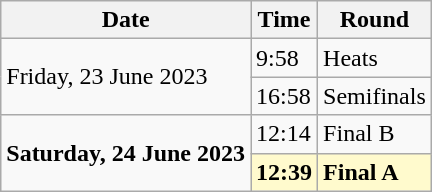<table class="wikitable">
<tr>
<th>Date</th>
<th>Time</th>
<th>Round</th>
</tr>
<tr>
<td rowspan=2>Friday, 23 June 2023</td>
<td>9:58</td>
<td>Heats</td>
</tr>
<tr>
<td>16:58</td>
<td>Semifinals</td>
</tr>
<tr>
<td rowspan=2><strong>Saturday, 24 June 2023</strong></td>
<td>12:14</td>
<td>Final B</td>
</tr>
<tr>
<td style=background:lemonchiffon><strong>12:39</strong></td>
<td style=background:lemonchiffon><strong>Final A</strong></td>
</tr>
</table>
